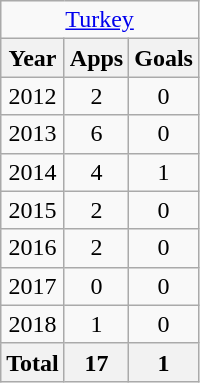<table class="wikitable" style="text-align:center">
<tr>
<td colspan="7"><a href='#'>Turkey</a></td>
</tr>
<tr>
<th>Year</th>
<th>Apps</th>
<th>Goals</th>
</tr>
<tr>
<td>2012</td>
<td>2</td>
<td>0</td>
</tr>
<tr>
<td>2013</td>
<td>6</td>
<td>0</td>
</tr>
<tr>
<td>2014</td>
<td>4</td>
<td>1</td>
</tr>
<tr>
<td>2015</td>
<td>2</td>
<td>0</td>
</tr>
<tr>
<td>2016</td>
<td>2</td>
<td>0</td>
</tr>
<tr>
<td>2017</td>
<td>0</td>
<td>0</td>
</tr>
<tr>
<td>2018</td>
<td>1</td>
<td>0</td>
</tr>
<tr>
<th>Total</th>
<th>17</th>
<th>1</th>
</tr>
</table>
